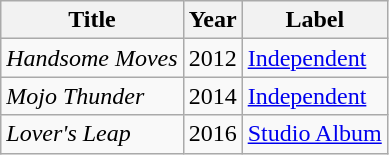<table class="wikitable">
<tr>
<th>Title</th>
<th>Year</th>
<th>Label</th>
</tr>
<tr>
<td><em>Handsome Moves</em></td>
<td>2012</td>
<td><a href='#'>Independent</a></td>
</tr>
<tr>
<td><em>Mojo Thunder</em></td>
<td>2014</td>
<td><a href='#'>Independent</a></td>
</tr>
<tr>
<td><em>Lover's Leap</em></td>
<td>2016</td>
<td><a href='#'>Studio Album</a></td>
</tr>
</table>
